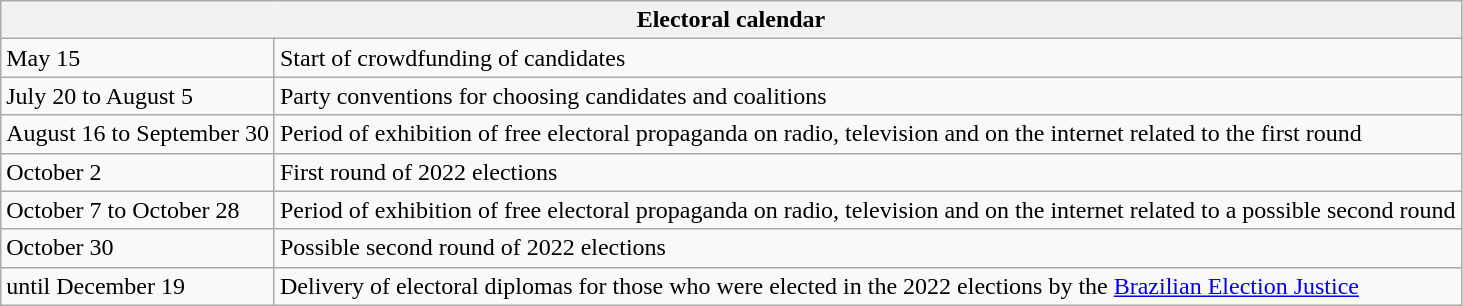<table class="wikitable">
<tr>
<th colspan="2">Electoral calendar</th>
</tr>
<tr>
<td>May 15</td>
<td>Start of crowdfunding of candidates</td>
</tr>
<tr>
<td>July 20 to August 5</td>
<td>Party conventions for choosing candidates and coalitions</td>
</tr>
<tr>
<td>August 16 to September 30</td>
<td>Period of exhibition of free electoral propaganda on radio, television and on the internet related to the first round</td>
</tr>
<tr>
<td>October 2</td>
<td>First round of 2022 elections</td>
</tr>
<tr>
<td>October 7 to October 28</td>
<td>Period of exhibition of free electoral propaganda on radio, television and on the internet related to a possible second round</td>
</tr>
<tr>
<td>October 30</td>
<td>Possible second round of 2022 elections</td>
</tr>
<tr>
<td>until December 19</td>
<td>Delivery of electoral diplomas for those who were elected in the 2022 elections by the <a href='#'>Brazilian Election Justice</a></td>
</tr>
</table>
